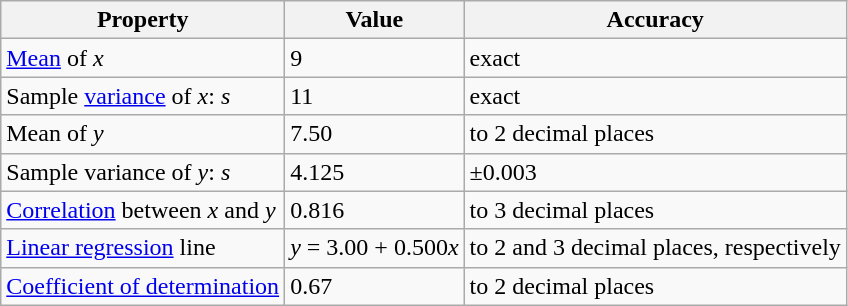<table class="wikitable">
<tr>
<th>Property</th>
<th>Value</th>
<th>Accuracy</th>
</tr>
<tr>
<td><a href='#'>Mean</a> of <em>x</em></td>
<td>9</td>
<td>exact</td>
</tr>
<tr>
<td>Sample <a href='#'>variance</a> of <em>x</em>: <em>s</em></td>
<td>11</td>
<td>exact</td>
</tr>
<tr>
<td>Mean of <em>y</em></td>
<td>7.50</td>
<td>to 2 decimal places</td>
</tr>
<tr>
<td>Sample variance of <em>y</em>: <em>s</em></td>
<td>4.125</td>
<td>±0.003</td>
</tr>
<tr>
<td><a href='#'>Correlation</a> between <em>x</em> and <em>y</em></td>
<td>0.816</td>
<td>to 3 decimal places</td>
</tr>
<tr>
<td><a href='#'>Linear regression</a> line</td>
<td><em>y</em> = 3.00 + 0.500<em>x</em></td>
<td>to 2 and 3 decimal places, respectively</td>
</tr>
<tr>
<td><a href='#'>Coefficient of determination</a></td>
<td>0.67</td>
<td>to 2 decimal places</td>
</tr>
</table>
